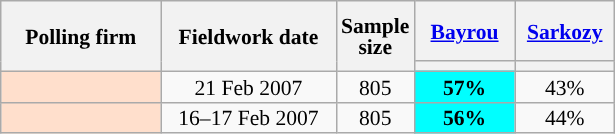<table class="wikitable sortable" style="text-align:center;font-size:90%;line-height:14px;">
<tr style="height:40px;">
<th style="width:100px;" rowspan="2">Polling firm</th>
<th style="width:110px;" rowspan="2">Fieldwork date</th>
<th style="width:35px;" rowspan="2">Sample<br>size</th>
<th class="unsortable" style="width:60px;"><a href='#'>Bayrou</a><br></th>
<th class="unsortable" style="width:60px;"><a href='#'>Sarkozy</a><br></th>
</tr>
<tr>
<th style="background:"></th>
<th style="background:"></th>
</tr>
<tr>
<td style="background:#FFDFCC;"></td>
<td data-sort-value="2007-02-21">21 Feb 2007</td>
<td>805</td>
<td style="background:#00FFFF;"><strong>57%</strong></td>
<td>43%</td>
</tr>
<tr>
<td style="background:#FFDFCC;"></td>
<td data-sort-value="2007-02-17">16–17 Feb 2007</td>
<td>805</td>
<td style="background:#00FFFF;"><strong>56%</strong></td>
<td>44%</td>
</tr>
</table>
